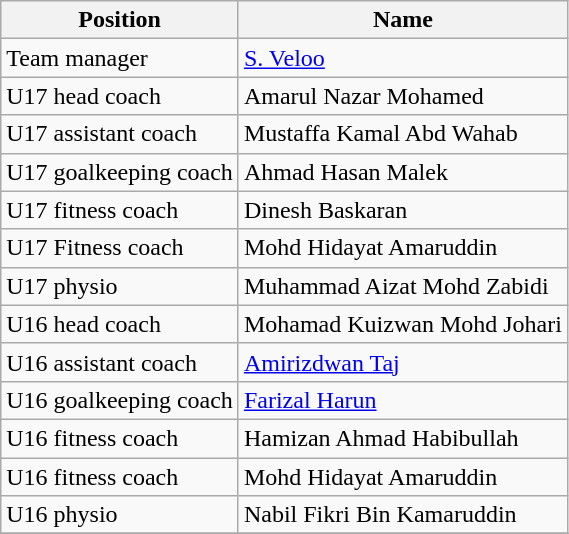<table class="wikitable">
<tr>
<th>Position</th>
<th>Name</th>
</tr>
<tr>
<td>Team manager</td>
<td> <a href='#'>S. Veloo</a></td>
</tr>
<tr>
<td>U17 head coach</td>
<td> Amarul Nazar Mohamed</td>
</tr>
<tr>
<td>U17 assistant coach</td>
<td> Mustaffa Kamal Abd Wahab</td>
</tr>
<tr>
<td>U17 goalkeeping coach</td>
<td> Ahmad Hasan Malek</td>
</tr>
<tr>
<td>U17 fitness coach</td>
<td> Dinesh Baskaran</td>
</tr>
<tr>
<td>U17 Fitness coach</td>
<td> Mohd Hidayat Amaruddin</td>
</tr>
<tr>
<td>U17 physio</td>
<td> Muhammad Aizat Mohd Zabidi</td>
</tr>
<tr>
<td>U16 head coach</td>
<td> Mohamad Kuizwan Mohd Johari</td>
</tr>
<tr>
<td>U16 assistant coach</td>
<td> <a href='#'>Amirizdwan Taj</a></td>
</tr>
<tr>
<td>U16 goalkeeping coach</td>
<td> <a href='#'>Farizal Harun</a></td>
</tr>
<tr>
<td>U16 fitness coach</td>
<td> Hamizan Ahmad Habibullah</td>
</tr>
<tr>
<td>U16 fitness coach</td>
<td> Mohd Hidayat Amaruddin</td>
</tr>
<tr>
<td>U16 physio</td>
<td> Nabil Fikri Bin Kamaruddin</td>
</tr>
<tr>
</tr>
</table>
